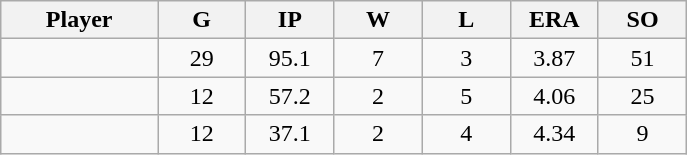<table class="wikitable sortable">
<tr>
<th bgcolor="#DDDDFF" width="16%">Player</th>
<th bgcolor="#DDDDFF" width="9%">G</th>
<th bgcolor="#DDDDFF" width="9%">IP</th>
<th bgcolor="#DDDDFF" width="9%">W</th>
<th bgcolor="#DDDDFF" width="9%">L</th>
<th bgcolor="#DDDDFF" width="9%">ERA</th>
<th bgcolor="#DDDDFF" width="9%">SO</th>
</tr>
<tr align="center">
<td></td>
<td>29</td>
<td>95.1</td>
<td>7</td>
<td>3</td>
<td>3.87</td>
<td>51</td>
</tr>
<tr align="center">
<td></td>
<td>12</td>
<td>57.2</td>
<td>2</td>
<td>5</td>
<td>4.06</td>
<td>25</td>
</tr>
<tr align="center">
<td></td>
<td>12</td>
<td>37.1</td>
<td>2</td>
<td>4</td>
<td>4.34</td>
<td>9</td>
</tr>
</table>
